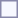<table style="border:1px solid #8888aa; background-color:#f7f8ff; padding:5px; font-size:95%; margin: 0px 12px 12px 0px;">
</table>
